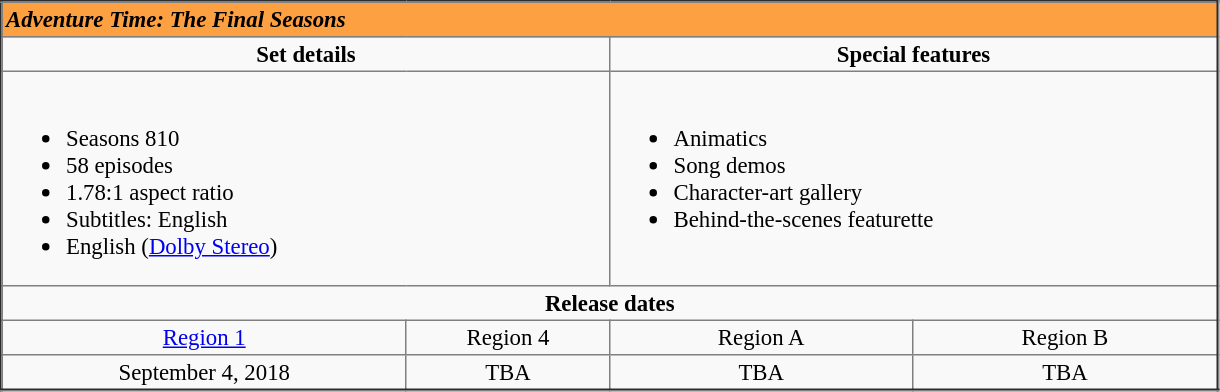<table border="2" cellpadding="2" cellspacing="0" style="margin: 0 1em 0 0; background: #f9f9f9; border: c00 #aaa solid; border-collapse: collapse; font-size: 95%;">
<tr style="background:#fda041; color:black;">
<td colspan="4"><strong><em>Adventure Time: The Final Seasons</em></strong></td>
</tr>
<tr valign="top">
<td align="center" width="400" colspan="2"><strong>Set details</strong></td>
<td align="center" width="400" colspan="2"><strong>Special features</strong></td>
</tr>
<tr valign="top">
<td colspan="2" align="left" width="200"><br><ul><li>Seasons 810</li><li>58 episodes</li><li>1.78:1 aspect ratio</li><li>Subtitles: English</li><li>English (<a href='#'>Dolby Stereo</a>)</li></ul></td>
<td colspan="2" align="left" width="200"><br><ul><li>Animatics</li><li>Song demos</li><li>Character-art gallery</li><li>Behind-the-scenes featurette</li></ul></td>
</tr>
<tr>
<td colspan="4" align="center"><strong>Release dates</strong></td>
</tr>
<tr>
<td align="center"><a href='#'>Region 1</a></td>
<td align="center">Region 4</td>
<td align="center">Region A</td>
<td align="center">Region B</td>
</tr>
<tr>
<td align="center">September 4, 2018</td>
<td align="center">TBA</td>
<td align="center">TBA</td>
<td align="center">TBA</td>
</tr>
</table>
